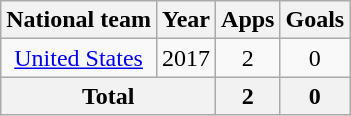<table class="wikitable" style="text-align:center">
<tr>
<th>National team</th>
<th>Year</th>
<th>Apps</th>
<th>Goals</th>
</tr>
<tr>
<td><a href='#'>United States</a></td>
<td>2017</td>
<td>2</td>
<td>0</td>
</tr>
<tr>
<th colspan="2">Total</th>
<th>2</th>
<th>0</th>
</tr>
</table>
